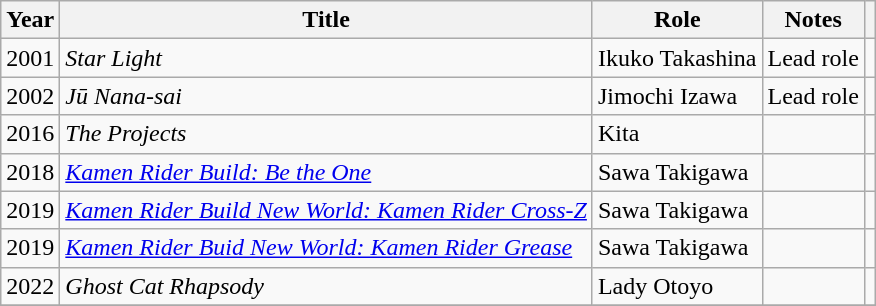<table class="wikitable">
<tr>
<th>Year</th>
<th>Title</th>
<th>Role</th>
<th>Notes</th>
<th></th>
</tr>
<tr>
<td>2001</td>
<td><em>Star Light</em></td>
<td>Ikuko Takashina</td>
<td>Lead role</td>
<td></td>
</tr>
<tr>
<td>2002</td>
<td><em>Jū Nana-sai</em></td>
<td>Jimochi Izawa</td>
<td>Lead role</td>
<td></td>
</tr>
<tr>
<td>2016</td>
<td><em>The Projects</em></td>
<td>Kita</td>
<td></td>
<td></td>
</tr>
<tr>
<td>2018</td>
<td><em><a href='#'>Kamen Rider Build: Be the One</a></em></td>
<td>Sawa Takigawa</td>
<td></td>
<td></td>
</tr>
<tr>
<td>2019</td>
<td><em><a href='#'>Kamen Rider Build New World: Kamen Rider Cross-Z</a></em></td>
<td>Sawa Takigawa</td>
<td></td>
<td></td>
</tr>
<tr>
<td>2019</td>
<td><em><a href='#'>Kamen Rider Buid New World: Kamen Rider Grease</a></em></td>
<td>Sawa Takigawa</td>
<td></td>
<td></td>
</tr>
<tr>
<td>2022</td>
<td><em>Ghost Cat Rhapsody</em></td>
<td>Lady Otoyo</td>
<td></td>
<td></td>
</tr>
<tr>
</tr>
</table>
